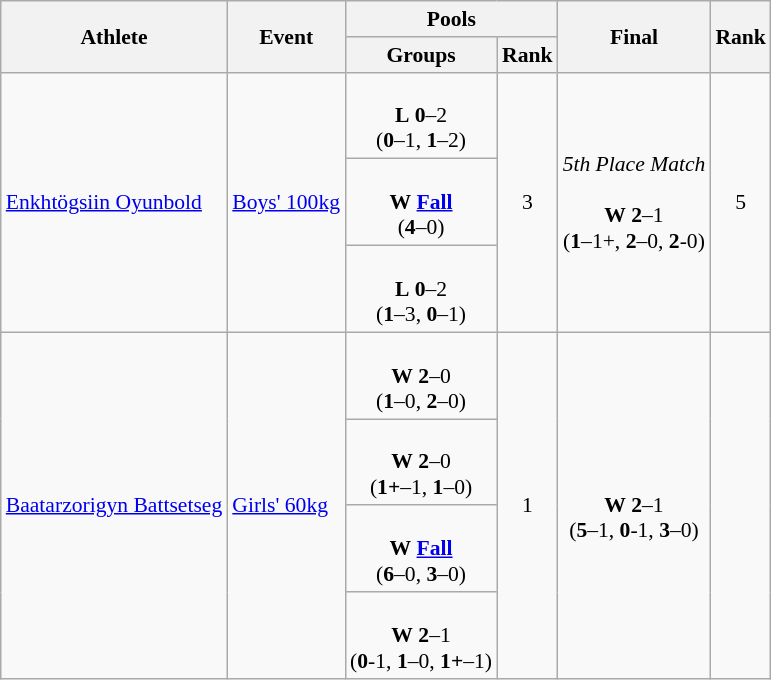<table class="wikitable" style="text-align:left; font-size:90%">
<tr>
<th rowspan="2">Athlete</th>
<th rowspan="2">Event</th>
<th colspan="2">Pools</th>
<th rowspan="2">Final</th>
<th rowspan="2">Rank</th>
</tr>
<tr>
<th>Groups</th>
<th>Rank</th>
</tr>
<tr>
<td rowspan="3"><a href='#'>Enkhtögsiin Oyunbold</a></td>
<td rowspan="3"><a href='#'>Boys' 100kg</a></td>
<td align=center><br><strong>L</strong> <strong>0</strong>–2<br>(<strong>0</strong>–1, <strong>1</strong>–2)</td>
<td rowspan="3" align=center>3</td>
<td align=center rowspan=3><em>5th Place Match</em><br><br><strong>W</strong> <strong>2</strong>–1<br>(<strong>1</strong>–1+, <strong>2</strong>–0, <strong>2</strong>-0)</td>
<td rowspan="3" align="center">5</td>
</tr>
<tr>
<td align=center><br><strong>W</strong> <strong><a href='#'>Fall</a></strong><br>(<strong>4</strong>–0)</td>
</tr>
<tr>
<td align=center><br><strong>L</strong> <strong>0</strong>–2<br>(<strong>1</strong>–3, <strong>0</strong>–1)</td>
</tr>
<tr>
<td rowspan="4"><a href='#'>Baatarzorigyn Battsetseg</a></td>
<td rowspan="4"><a href='#'>Girls' 60kg</a></td>
<td align=center><br><strong>W</strong> <strong>2</strong>–0<br>(<strong>1</strong>–0, <strong>2</strong>–0)</td>
<td rowspan="4" align=center>1</td>
<td align=center rowspan=4><br><strong>W</strong> <strong>2</strong>–1<br>(<strong>5</strong>–1, <strong>0</strong>-1, <strong>3</strong>–0)</td>
<td rowspan="4" align="center"></td>
</tr>
<tr>
<td align=center><br><strong>W</strong> <strong>2</strong>–0<br>(<strong>1+</strong>–1, <strong>1</strong>–0)</td>
</tr>
<tr>
<td align=center><br><strong>W</strong> <strong><a href='#'>Fall</a></strong><br>(<strong>6</strong>–0, <strong>3</strong>–0)</td>
</tr>
<tr>
<td align=center><br><strong>W</strong> <strong>2</strong>–1<br>(<strong>0</strong>-1, <strong>1</strong>–0, <strong>1+</strong>–1)</td>
</tr>
</table>
